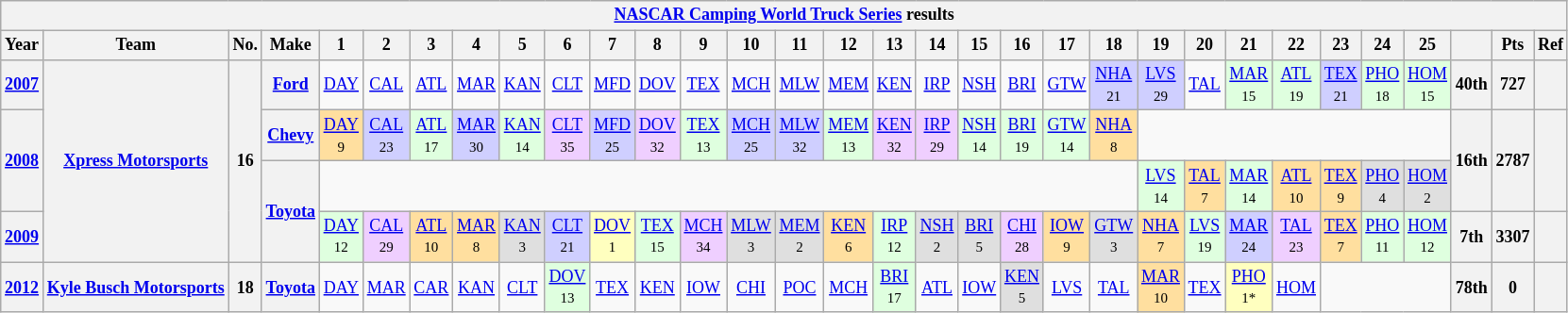<table class="wikitable " style="text-align:center; font-size:75%">
<tr>
<th colspan=45><a href='#'>NASCAR Camping World Truck Series</a> results</th>
</tr>
<tr>
<th>Year</th>
<th>Team</th>
<th>No.</th>
<th>Make</th>
<th>1</th>
<th>2</th>
<th>3</th>
<th>4</th>
<th>5</th>
<th>6</th>
<th>7</th>
<th>8</th>
<th>9</th>
<th>10</th>
<th>11</th>
<th>12</th>
<th>13</th>
<th>14</th>
<th>15</th>
<th>16</th>
<th>17</th>
<th>18</th>
<th>19</th>
<th>20</th>
<th>21</th>
<th>22</th>
<th>23</th>
<th>24</th>
<th>25</th>
<th></th>
<th>Pts</th>
<th>Ref</th>
</tr>
<tr>
<th><a href='#'>2007</a></th>
<th rowspan=4><a href='#'>Xpress Motorsports</a></th>
<th rowspan=4>16</th>
<th><a href='#'>Ford</a></th>
<td><a href='#'>DAY</a></td>
<td><a href='#'>CAL</a></td>
<td><a href='#'>ATL</a></td>
<td><a href='#'>MAR</a></td>
<td><a href='#'>KAN</a></td>
<td><a href='#'>CLT</a></td>
<td><a href='#'>MFD</a></td>
<td><a href='#'>DOV</a></td>
<td><a href='#'>TEX</a></td>
<td><a href='#'>MCH</a></td>
<td><a href='#'>MLW</a></td>
<td><a href='#'>MEM</a></td>
<td><a href='#'>KEN</a></td>
<td><a href='#'>IRP</a></td>
<td><a href='#'>NSH</a></td>
<td><a href='#'>BRI</a></td>
<td><a href='#'>GTW</a></td>
<td style="background:#CFCFFF;"><a href='#'>NHA</a><br><small>21</small></td>
<td style="background:#CFCFFF;"><a href='#'>LVS</a><br><small>29</small></td>
<td><a href='#'>TAL</a></td>
<td style="background:#DFFFDF;"><a href='#'>MAR</a><br><small>15</small></td>
<td style="background:#DFFFDF;"><a href='#'>ATL</a><br><small>19</small></td>
<td style="background:#CFCFFF;"><a href='#'>TEX</a><br><small>21</small></td>
<td style="background:#DFFFDF;"><a href='#'>PHO</a><br><small>18</small></td>
<td style="background:#DFFFDF;"><a href='#'>HOM</a><br><small>15</small></td>
<th>40th</th>
<th>727</th>
<th></th>
</tr>
<tr>
<th rowspan=2><a href='#'>2008</a></th>
<th><a href='#'>Chevy</a></th>
<td style="background:#FFDF9F;"><a href='#'>DAY</a><br><small>9</small></td>
<td style="background:#CFCFFF;"><a href='#'>CAL</a><br><small>23</small></td>
<td style="background:#DFFFDF;"><a href='#'>ATL</a><br><small>17</small></td>
<td style="background:#CFCFFF;"><a href='#'>MAR</a><br><small>30</small></td>
<td style="background:#DFFFDF;"><a href='#'>KAN</a><br><small>14</small></td>
<td style="background:#EFCFFF;"><a href='#'>CLT</a><br><small>35</small></td>
<td style="background:#CFCFFF;"><a href='#'>MFD</a><br><small>25</small></td>
<td style="background:#EFCFFF;"><a href='#'>DOV</a><br><small>32</small></td>
<td style="background:#DFFFDF;"><a href='#'>TEX</a><br><small>13</small></td>
<td style="background:#CFCFFF;"><a href='#'>MCH</a><br><small>25</small></td>
<td style="background:#CFCFFF;"><a href='#'>MLW</a><br><small>32</small></td>
<td style="background:#DFFFDF;"><a href='#'>MEM</a><br><small>13</small></td>
<td style="background:#EFCFFF;"><a href='#'>KEN</a><br><small>32</small></td>
<td style="background:#EFCFFF;"><a href='#'>IRP</a><br><small>29</small></td>
<td style="background:#DFFFDF;"><a href='#'>NSH</a><br><small>14</small></td>
<td style="background:#DFFFDF;"><a href='#'>BRI</a><br><small>19</small></td>
<td style="background:#DFFFDF;"><a href='#'>GTW</a><br><small>14</small></td>
<td style="background:#FFDF9F;"><a href='#'>NHA</a><br><small>8</small></td>
<td colspan=7></td>
<th rowspan=2>16th</th>
<th rowspan=2>2787</th>
<th rowspan=2></th>
</tr>
<tr>
<th rowspan=2><a href='#'>Toyota</a></th>
<td colspan=18></td>
<td style="background:#DFFFDF;"><a href='#'>LVS</a><br><small>14</small></td>
<td style="background:#FFDF9F;"><a href='#'>TAL</a><br><small>7</small></td>
<td style="background:#DFFFDF;"><a href='#'>MAR</a><br><small>14</small></td>
<td style="background:#FFDF9F;"><a href='#'>ATL</a><br><small>10</small></td>
<td style="background:#FFDF9F;"><a href='#'>TEX</a><br><small>9</small></td>
<td style="background:#DFDFDF;"><a href='#'>PHO</a><br><small>4</small></td>
<td style="background:#DFDFDF;"><a href='#'>HOM</a><br><small>2</small></td>
</tr>
<tr>
<th><a href='#'>2009</a></th>
<td style="background:#DFFFDF;"><a href='#'>DAY</a><br><small>12</small></td>
<td style="background:#EFCFFF;"><a href='#'>CAL</a><br><small>29</small></td>
<td style="background:#FFDF9F;"><a href='#'>ATL</a><br><small>10</small></td>
<td style="background:#FFDF9F;"><a href='#'>MAR</a><br><small>8</small></td>
<td style="background:#DFDFDF;"><a href='#'>KAN</a><br><small>3</small></td>
<td style="background:#CFCFFF;"><a href='#'>CLT</a><br><small>21</small></td>
<td style="background:#FFFFBF;"><a href='#'>DOV</a><br><small>1</small></td>
<td style="background:#DFFFDF;"><a href='#'>TEX</a><br><small>15</small></td>
<td style="background:#EFCFFF;"><a href='#'>MCH</a><br><small>34</small></td>
<td style="background:#DFDFDF;"><a href='#'>MLW</a><br><small>3</small></td>
<td style="background:#DFDFDF;"><a href='#'>MEM</a><br><small>2</small></td>
<td style="background:#FFDF9F;"><a href='#'>KEN</a><br><small>6</small></td>
<td style="background:#DFFFDF;"><a href='#'>IRP</a><br><small>12</small></td>
<td style="background:#DFDFDF;"><a href='#'>NSH</a><br><small>2</small></td>
<td style="background:#DFDFDF;"><a href='#'>BRI</a><br><small>5</small></td>
<td style="background:#EFCFFF;"><a href='#'>CHI</a><br><small>28</small></td>
<td style="background:#FFDF9F;"><a href='#'>IOW</a><br><small>9</small></td>
<td style="background:#DFDFDF;"><a href='#'>GTW</a><br><small>3</small></td>
<td style="background:#FFDF9F;"><a href='#'>NHA</a><br><small>7</small></td>
<td style="background:#DFFFDF;"><a href='#'>LVS</a><br><small>19</small></td>
<td style="background:#CFCFFF;"><a href='#'>MAR</a><br><small>24</small></td>
<td style="background:#EFCFFF;"><a href='#'>TAL</a><br><small>23</small></td>
<td style="background:#FFDF9F;"><a href='#'>TEX</a><br><small>7</small></td>
<td style="background:#DFFFDF;"><a href='#'>PHO</a><br><small>11</small></td>
<td style="background:#DFFFDF;"><a href='#'>HOM</a><br><small>12</small></td>
<th>7th</th>
<th>3307</th>
<th></th>
</tr>
<tr>
<th><a href='#'>2012</a></th>
<th><a href='#'>Kyle Busch Motorsports</a></th>
<th>18</th>
<th><a href='#'>Toyota</a></th>
<td><a href='#'>DAY</a></td>
<td><a href='#'>MAR</a></td>
<td><a href='#'>CAR</a></td>
<td><a href='#'>KAN</a></td>
<td><a href='#'>CLT</a></td>
<td style="background:#DFFFDF;"><a href='#'>DOV</a><br><small>13</small></td>
<td><a href='#'>TEX</a></td>
<td><a href='#'>KEN</a></td>
<td><a href='#'>IOW</a></td>
<td><a href='#'>CHI</a></td>
<td><a href='#'>POC</a></td>
<td><a href='#'>MCH</a></td>
<td style="background:#DFFFDF;"><a href='#'>BRI</a><br><small>17</small></td>
<td><a href='#'>ATL</a></td>
<td><a href='#'>IOW</a></td>
<td style="background:#DFDFDF;"><a href='#'>KEN</a><br><small>5</small></td>
<td><a href='#'>LVS</a></td>
<td><a href='#'>TAL</a></td>
<td style="background:#FFDF9F;"><a href='#'>MAR</a><br><small>10</small></td>
<td><a href='#'>TEX</a></td>
<td style="background:#FFFFBF;"><a href='#'>PHO</a><br><small>1*</small></td>
<td><a href='#'>HOM</a></td>
<td colspan=3></td>
<th>78th</th>
<th>0</th>
<th></th>
</tr>
</table>
